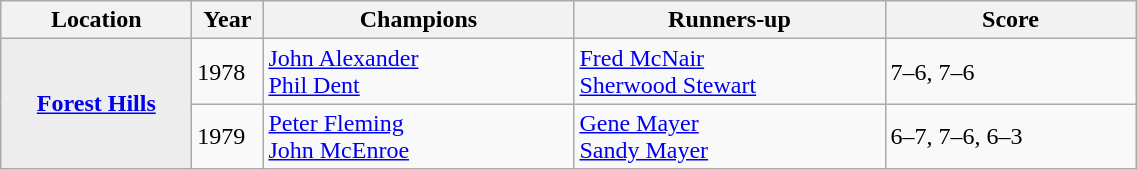<table class="wikitable">
<tr>
<th style="width:120px">Location</th>
<th style="width:40px">Year</th>
<th style="width:200px">Champions</th>
<th style="width:200px">Runners-up</th>
<th style="width:160px" class="unsortable">Score</th>
</tr>
<tr>
<th rowspan="2" style="background:#ededed"><a href='#'>Forest Hills</a></th>
<td>1978</td>
<td> <a href='#'>John Alexander</a><br> <a href='#'>Phil Dent</a></td>
<td> <a href='#'>Fred McNair</a><br> <a href='#'>Sherwood Stewart</a></td>
<td>7–6, 7–6</td>
</tr>
<tr>
<td>1979</td>
<td> <a href='#'>Peter Fleming</a><br> <a href='#'>John McEnroe</a></td>
<td> <a href='#'>Gene Mayer</a><br> <a href='#'>Sandy Mayer</a></td>
<td>6–7, 7–6, 6–3</td>
</tr>
</table>
